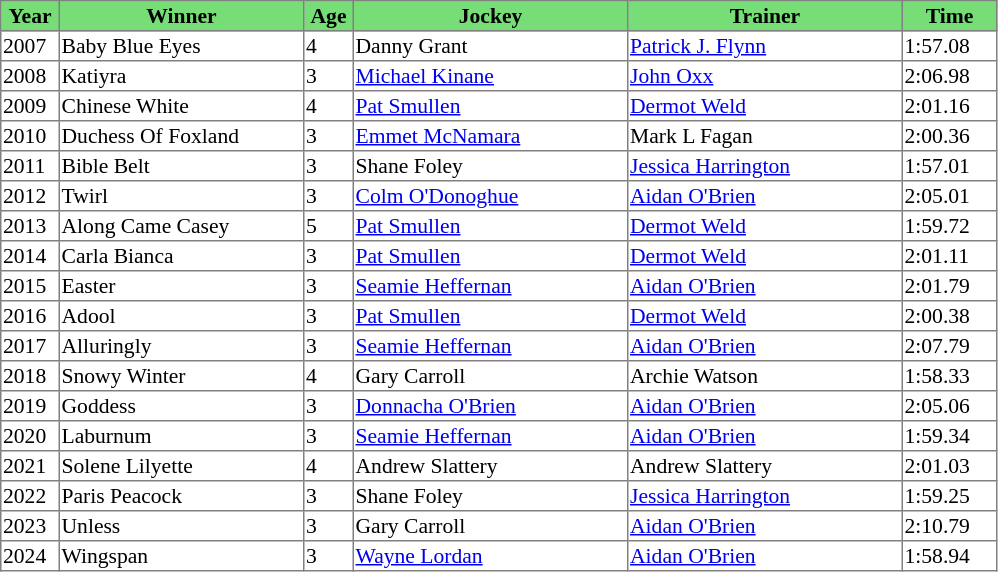<table class = "sortable" | border="1" style="border-collapse: collapse; font-size:90%">
<tr bgcolor="#77dd77" align="center">
<th style="width:36px"><strong>Year</strong></th>
<th style="width:160px"><strong>Winner</strong></th>
<th style="width:30px"><strong>Age</strong></th>
<th style="width:180px"><strong>Jockey</strong></th>
<th style="width:180px"><strong>Trainer</strong></th>
<th style="width:60px"><strong>Time</strong></th>
</tr>
<tr>
<td>2007</td>
<td>Baby Blue Eyes</td>
<td>4</td>
<td>Danny Grant</td>
<td><a href='#'>Patrick J. Flynn</a></td>
<td>1:57.08</td>
</tr>
<tr>
<td>2008</td>
<td>Katiyra</td>
<td>3</td>
<td><a href='#'>Michael Kinane</a></td>
<td><a href='#'>John Oxx</a></td>
<td>2:06.98</td>
</tr>
<tr>
<td>2009</td>
<td>Chinese White</td>
<td>4</td>
<td><a href='#'>Pat Smullen</a></td>
<td><a href='#'>Dermot Weld</a></td>
<td>2:01.16</td>
</tr>
<tr>
<td>2010</td>
<td>Duchess Of Foxland</td>
<td>3</td>
<td><a href='#'>Emmet McNamara</a></td>
<td>Mark L Fagan</td>
<td>2:00.36</td>
</tr>
<tr>
<td>2011</td>
<td>Bible Belt</td>
<td>3</td>
<td>Shane Foley</td>
<td><a href='#'>Jessica Harrington</a></td>
<td>1:57.01</td>
</tr>
<tr>
<td>2012</td>
<td>Twirl</td>
<td>3</td>
<td><a href='#'>Colm O'Donoghue</a></td>
<td><a href='#'>Aidan O'Brien</a></td>
<td>2:05.01</td>
</tr>
<tr>
<td>2013</td>
<td>Along Came Casey</td>
<td>5</td>
<td><a href='#'>Pat Smullen</a></td>
<td><a href='#'>Dermot Weld</a></td>
<td>1:59.72</td>
</tr>
<tr>
<td>2014</td>
<td>Carla Bianca</td>
<td>3</td>
<td><a href='#'>Pat Smullen</a></td>
<td><a href='#'>Dermot Weld</a></td>
<td>2:01.11</td>
</tr>
<tr>
<td>2015</td>
<td>Easter</td>
<td>3</td>
<td><a href='#'>Seamie Heffernan</a></td>
<td><a href='#'>Aidan O'Brien</a></td>
<td>2:01.79</td>
</tr>
<tr>
<td>2016</td>
<td>Adool</td>
<td>3</td>
<td><a href='#'>Pat Smullen</a></td>
<td><a href='#'>Dermot Weld</a></td>
<td>2:00.38</td>
</tr>
<tr>
<td>2017</td>
<td>Alluringly</td>
<td>3</td>
<td><a href='#'>Seamie Heffernan</a></td>
<td><a href='#'>Aidan O'Brien</a></td>
<td>2:07.79</td>
</tr>
<tr>
<td>2018</td>
<td>Snowy Winter</td>
<td>4</td>
<td>Gary Carroll</td>
<td>Archie Watson</td>
<td>1:58.33</td>
</tr>
<tr>
<td>2019</td>
<td>Goddess</td>
<td>3</td>
<td><a href='#'>Donnacha O'Brien</a></td>
<td><a href='#'>Aidan O'Brien</a></td>
<td>2:05.06</td>
</tr>
<tr>
<td>2020</td>
<td>Laburnum</td>
<td>3</td>
<td><a href='#'>Seamie Heffernan</a></td>
<td><a href='#'>Aidan O'Brien</a></td>
<td>1:59.34</td>
</tr>
<tr>
<td>2021</td>
<td>Solene Lilyette</td>
<td>4</td>
<td>Andrew Slattery</td>
<td>Andrew Slattery</td>
<td>2:01.03</td>
</tr>
<tr>
<td>2022</td>
<td>Paris Peacock</td>
<td>3</td>
<td>Shane Foley</td>
<td><a href='#'>Jessica Harrington</a></td>
<td>1:59.25</td>
</tr>
<tr>
<td>2023</td>
<td>Unless</td>
<td>3</td>
<td>Gary Carroll</td>
<td><a href='#'>Aidan O'Brien</a></td>
<td>2:10.79</td>
</tr>
<tr>
<td>2024</td>
<td>Wingspan</td>
<td>3</td>
<td><a href='#'>Wayne Lordan</a></td>
<td><a href='#'>Aidan O'Brien</a></td>
<td>1:58.94</td>
</tr>
</table>
